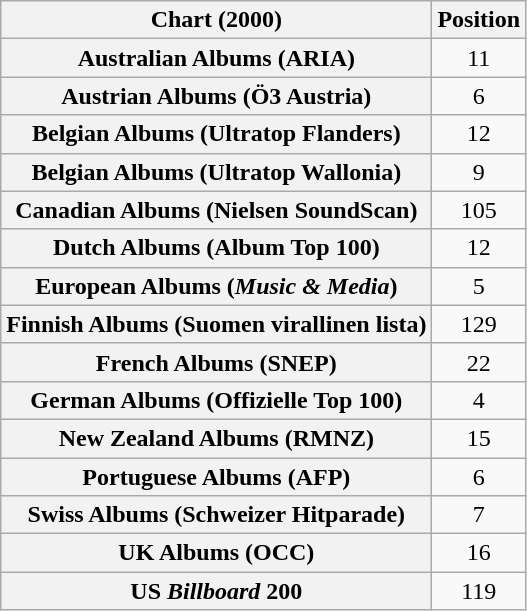<table class="wikitable sortable plainrowheaders" style="text-align:center">
<tr>
<th scope="col">Chart (2000)</th>
<th scope="col">Position</th>
</tr>
<tr>
<th scope="row">Australian Albums (ARIA)</th>
<td>11</td>
</tr>
<tr>
<th scope="row">Austrian Albums (Ö3 Austria)</th>
<td>6</td>
</tr>
<tr>
<th scope="row">Belgian Albums (Ultratop Flanders)</th>
<td>12</td>
</tr>
<tr>
<th scope="row">Belgian Albums (Ultratop Wallonia)</th>
<td>9</td>
</tr>
<tr>
<th scope="row">Canadian Albums (Nielsen SoundScan)</th>
<td>105</td>
</tr>
<tr>
<th scope="row">Dutch Albums (Album Top 100)</th>
<td>12</td>
</tr>
<tr>
<th scope="row">European Albums (<em>Music & Media</em>)</th>
<td>5</td>
</tr>
<tr>
<th scope="row">Finnish Albums (Suomen virallinen lista)</th>
<td>129</td>
</tr>
<tr>
<th scope="row">French Albums (SNEP)</th>
<td>22</td>
</tr>
<tr>
<th scope="row">German Albums (Offizielle Top 100)</th>
<td>4</td>
</tr>
<tr>
<th scope="row">New Zealand Albums (RMNZ)</th>
<td>15</td>
</tr>
<tr>
<th scope="row">Portuguese Albums (AFP)</th>
<td>6</td>
</tr>
<tr>
<th scope="row">Swiss Albums (Schweizer Hitparade)</th>
<td>7</td>
</tr>
<tr>
<th scope="row">UK Albums (OCC)</th>
<td>16</td>
</tr>
<tr>
<th scope="row">US <em>Billboard</em> 200</th>
<td>119</td>
</tr>
</table>
